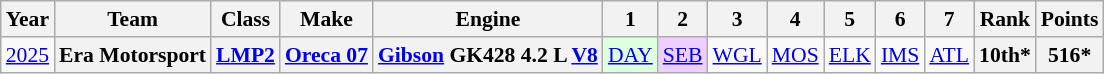<table class="wikitable" style="text-align:center; font-size:90%">
<tr>
<th>Year</th>
<th>Team</th>
<th>Class</th>
<th>Make</th>
<th>Engine</th>
<th>1</th>
<th>2</th>
<th>3</th>
<th>4</th>
<th>5</th>
<th>6</th>
<th>7</th>
<th>Rank</th>
<th>Points</th>
</tr>
<tr>
<td><a href='#'>2025</a></td>
<th>Era Motorsport</th>
<th><a href='#'>LMP2</a></th>
<th><a href='#'>Oreca 07</a></th>
<th><a href='#'>Gibson</a> GK428 4.2 L <a href='#'>V8</a></th>
<td style="background:#DFFFDF;"><a href='#'>DAY</a><br></td>
<td style="background:#EFCFFF;"><a href='#'>SEB</a><br></td>
<td style="background:#;"><a href='#'>WGL</a><br></td>
<td style="background:#;"><a href='#'>MOS</a><br></td>
<td style="background:#;"><a href='#'>ELK</a><br></td>
<td style="background:#;"><a href='#'>IMS</a><br></td>
<td style="background:#;"><a href='#'>ATL</a><br></td>
<th>10th*</th>
<th>516*</th>
</tr>
</table>
